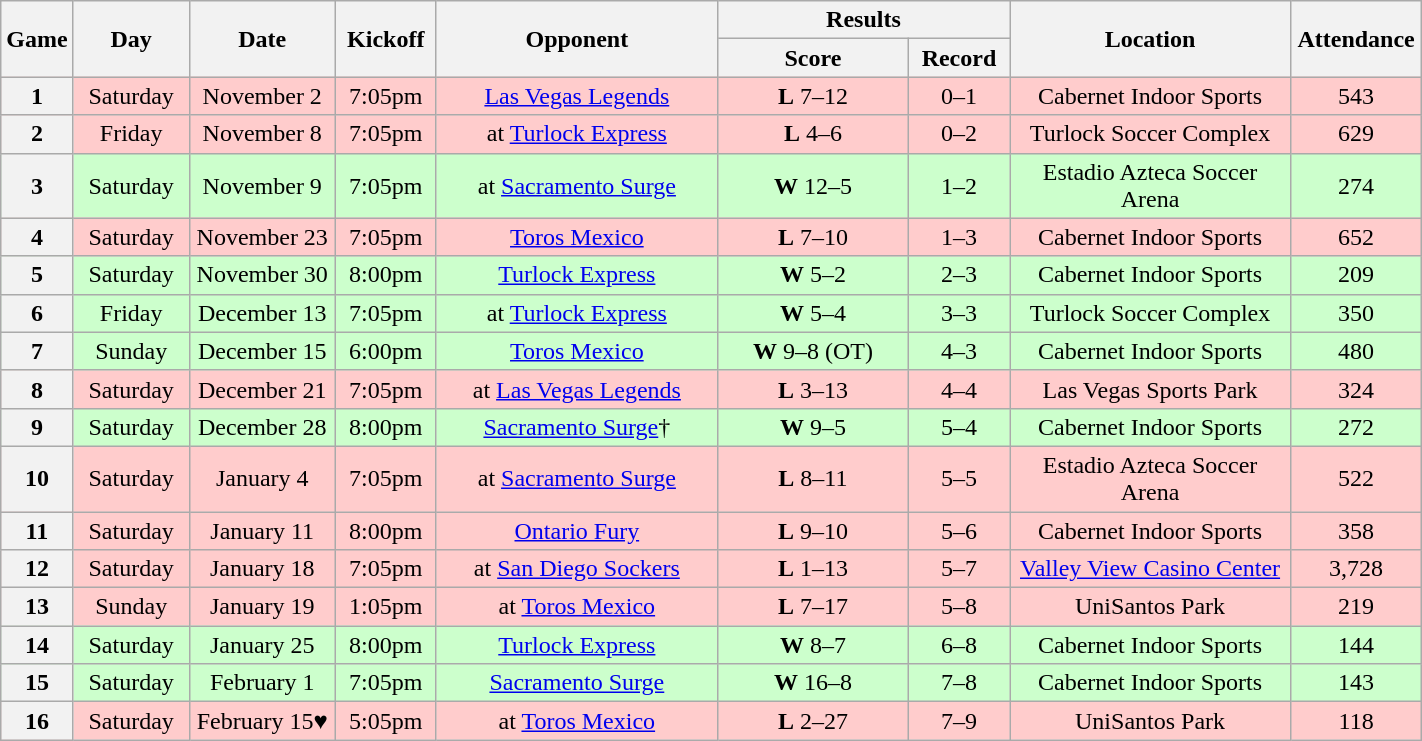<table class="wikitable">
<tr>
<th rowspan="2" width="40">Game</th>
<th rowspan="2" width="70">Day</th>
<th rowspan="2" width="90">Date</th>
<th rowspan="2" width="60">Kickoff</th>
<th rowspan="2" width="180">Opponent</th>
<th colspan="2" width="180">Results</th>
<th rowspan="2" width="180">Location</th>
<th rowspan="2" width="80">Attendance</th>
</tr>
<tr>
<th width="120">Score</th>
<th width="60">Record</th>
</tr>
<tr align="center" bgcolor="#FFCCCC">
<th>1</th>
<td>Saturday</td>
<td>November 2</td>
<td>7:05pm</td>
<td><a href='#'>Las Vegas Legends</a></td>
<td><strong>L</strong> 7–12</td>
<td>0–1</td>
<td>Cabernet Indoor Sports</td>
<td>543</td>
</tr>
<tr align="center" bgcolor="#FFCCCC">
<th>2</th>
<td>Friday</td>
<td>November 8</td>
<td>7:05pm</td>
<td>at <a href='#'>Turlock Express</a></td>
<td><strong>L</strong> 4–6</td>
<td>0–2</td>
<td>Turlock Soccer Complex</td>
<td>629</td>
</tr>
<tr align="center" bgcolor="#CCFFCC">
<th>3</th>
<td>Saturday</td>
<td>November 9</td>
<td>7:05pm</td>
<td>at <a href='#'>Sacramento Surge</a></td>
<td><strong>W</strong> 12–5</td>
<td>1–2</td>
<td>Estadio Azteca Soccer Arena</td>
<td>274</td>
</tr>
<tr align="center" bgcolor="#FFCCCC">
<th>4</th>
<td>Saturday</td>
<td>November 23</td>
<td>7:05pm</td>
<td><a href='#'>Toros Mexico</a></td>
<td><strong>L</strong> 7–10</td>
<td>1–3</td>
<td>Cabernet Indoor Sports</td>
<td>652</td>
</tr>
<tr align="center" bgcolor="#CCFFCC">
<th>5</th>
<td>Saturday</td>
<td>November 30</td>
<td>8:00pm</td>
<td><a href='#'>Turlock Express</a></td>
<td><strong>W</strong> 5–2</td>
<td>2–3</td>
<td>Cabernet Indoor Sports</td>
<td>209</td>
</tr>
<tr align="center" bgcolor="#CCFFCC">
<th>6</th>
<td>Friday</td>
<td>December 13</td>
<td>7:05pm</td>
<td>at <a href='#'>Turlock Express</a></td>
<td><strong>W</strong> 5–4</td>
<td>3–3</td>
<td>Turlock Soccer Complex</td>
<td>350</td>
</tr>
<tr align="center" bgcolor="#CCFFCC">
<th>7</th>
<td>Sunday</td>
<td>December 15</td>
<td>6:00pm</td>
<td><a href='#'>Toros Mexico</a></td>
<td><strong>W</strong> 9–8 (OT)</td>
<td>4–3</td>
<td>Cabernet Indoor Sports</td>
<td>480</td>
</tr>
<tr align="center" bgcolor="#FFCCCC">
<th>8</th>
<td>Saturday</td>
<td>December 21</td>
<td>7:05pm</td>
<td>at <a href='#'>Las Vegas Legends</a></td>
<td><strong>L</strong> 3–13</td>
<td>4–4</td>
<td>Las Vegas Sports Park</td>
<td>324</td>
</tr>
<tr align="center" bgcolor="#CCFFCC">
<th>9</th>
<td>Saturday</td>
<td>December 28</td>
<td>8:00pm</td>
<td><a href='#'>Sacramento Surge</a>†</td>
<td><strong>W</strong> 9–5</td>
<td>5–4</td>
<td>Cabernet Indoor Sports</td>
<td>272</td>
</tr>
<tr align="center" bgcolor="#FFCCCC">
<th>10</th>
<td>Saturday</td>
<td>January 4</td>
<td>7:05pm</td>
<td>at <a href='#'>Sacramento Surge</a></td>
<td><strong>L</strong> 8–11</td>
<td>5–5</td>
<td>Estadio Azteca Soccer Arena</td>
<td>522</td>
</tr>
<tr align="center" bgcolor="#FFCCCC">
<th>11</th>
<td>Saturday</td>
<td>January 11</td>
<td>8:00pm</td>
<td><a href='#'>Ontario Fury</a></td>
<td><strong>L</strong> 9–10</td>
<td>5–6</td>
<td>Cabernet Indoor Sports</td>
<td>358</td>
</tr>
<tr align="center" bgcolor="#FFCCCC">
<th>12</th>
<td>Saturday</td>
<td>January 18</td>
<td>7:05pm</td>
<td>at <a href='#'>San Diego Sockers</a></td>
<td><strong>L</strong> 1–13</td>
<td>5–7</td>
<td><a href='#'>Valley View Casino Center</a></td>
<td>3,728</td>
</tr>
<tr align="center" bgcolor="#FFCCCC">
<th>13</th>
<td>Sunday</td>
<td>January 19</td>
<td>1:05pm</td>
<td>at <a href='#'>Toros Mexico</a></td>
<td><strong>L</strong> 7–17</td>
<td>5–8</td>
<td>UniSantos Park</td>
<td>219</td>
</tr>
<tr align="center" bgcolor="#CCFFCC">
<th>14</th>
<td>Saturday</td>
<td>January 25</td>
<td>8:00pm</td>
<td><a href='#'>Turlock Express</a></td>
<td><strong>W</strong> 8–7</td>
<td>6–8</td>
<td>Cabernet Indoor Sports</td>
<td>144</td>
</tr>
<tr align="center" bgcolor="#CCFFCC">
<th>15</th>
<td>Saturday</td>
<td>February 1</td>
<td>7:05pm</td>
<td><a href='#'>Sacramento Surge</a></td>
<td><strong>W</strong> 16–8</td>
<td>7–8</td>
<td>Cabernet Indoor Sports</td>
<td>143</td>
</tr>
<tr align="center" bgcolor="#FFCCCC">
<th>16</th>
<td>Saturday</td>
<td>February 15♥</td>
<td>5:05pm</td>
<td>at <a href='#'>Toros Mexico</a></td>
<td><strong>L</strong> 2–27</td>
<td>7–9</td>
<td>UniSantos Park</td>
<td>118</td>
</tr>
</table>
